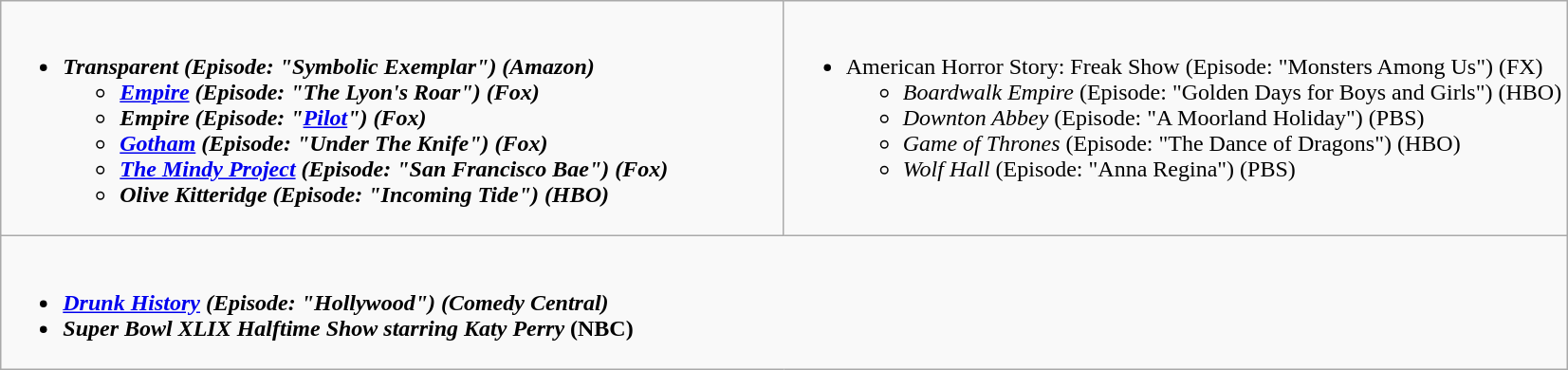<table class="wikitable">
<tr>
<td style="vertical-align:top;" width="50%"><br><ul><li><strong><em>Transparent<em> (Episode: "Symbolic Exemplar") (Amazon)<strong><ul><li></em><a href='#'>Empire</a><em> (Episode: "The Lyon's Roar") (Fox)</li><li></em>Empire<em> (Episode: "<a href='#'>Pilot</a>") (Fox)</li><li></em><a href='#'>Gotham</a><em> (Episode: "Under The Knife") (Fox)</li><li></em><a href='#'>The Mindy Project</a><em> (Episode: "San Francisco Bae") (Fox)</li><li></em>Olive Kitteridge<em> (Episode: "Incoming Tide") (HBO)</li></ul></li></ul></td>
<td style="vertical-align:top;" width="50%"><br><ul><li></em></strong>American Horror Story: Freak Show</em> (Episode: "Monsters Among Us") (FX)</strong><ul><li><em>Boardwalk Empire</em> (Episode: "Golden Days for Boys and Girls") (HBO)</li><li><em>Downton Abbey</em> (Episode: "A Moorland Holiday") (PBS)</li><li><em>Game of Thrones</em> (Episode: "The Dance of Dragons") (HBO)</li><li><em>Wolf Hall</em> (Episode: "Anna Regina") (PBS)</li></ul></li></ul></td>
</tr>
<tr>
<td style="vertical-align:top;" width="50%" colspan="2"><br><ul><li><strong><em><a href='#'>Drunk History</a><em> (Episode: "Hollywood") (Comedy Central)<strong></li><li></em></strong>Super Bowl XLIX Halftime Show starring Katy Perry</em> (NBC)</strong></li></ul></td>
</tr>
</table>
